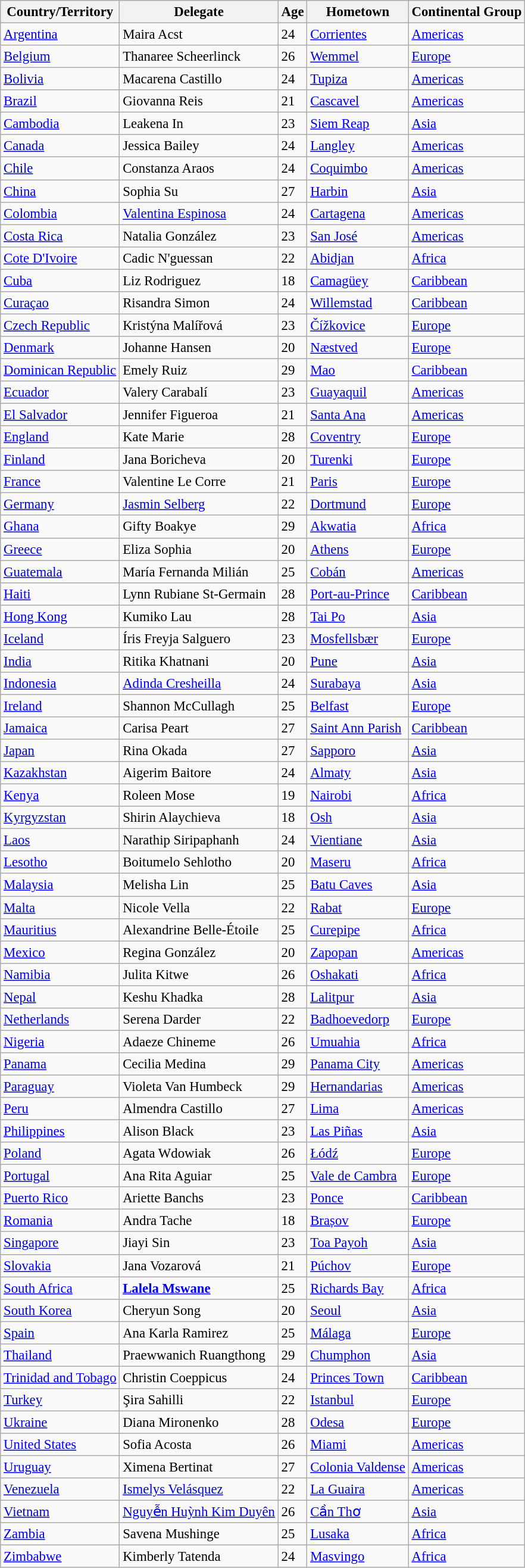<table class="wikitable sortable" style="font-size: 95%;">
<tr>
<th>Country/Territory</th>
<th>Delegate</th>
<th>Age</th>
<th>Hometown</th>
<th>Continental Group</th>
</tr>
<tr>
<td> <a href='#'>Argentina</a></td>
<td>Maira Acst</td>
<td>24</td>
<td><a href='#'>Corrientes</a></td>
<td><a href='#'>Americas</a></td>
</tr>
<tr>
<td> <a href='#'>Belgium</a></td>
<td>Thanaree Scheerlinck</td>
<td>26</td>
<td><a href='#'>Wemmel</a></td>
<td><a href='#'>Europe</a></td>
</tr>
<tr>
<td> <a href='#'>Bolivia</a></td>
<td>Macarena Castillo</td>
<td>24</td>
<td><a href='#'>Tupiza</a></td>
<td><a href='#'>Americas</a></td>
</tr>
<tr>
<td> <a href='#'>Brazil</a></td>
<td>Giovanna Reis</td>
<td>21</td>
<td><a href='#'>Cascavel</a></td>
<td><a href='#'>Americas</a></td>
</tr>
<tr>
<td> <a href='#'>Cambodia</a></td>
<td>Leakena In</td>
<td>23</td>
<td><a href='#'>Siem Reap</a></td>
<td><a href='#'>Asia</a></td>
</tr>
<tr>
<td> <a href='#'>Canada</a></td>
<td>Jessica Bailey</td>
<td>24</td>
<td><a href='#'>Langley</a></td>
<td><a href='#'>Americas</a></td>
</tr>
<tr>
<td> <a href='#'>Chile</a></td>
<td>Constanza Araos</td>
<td>24</td>
<td><a href='#'>Coquimbo</a></td>
<td><a href='#'>Americas</a></td>
</tr>
<tr>
<td> <a href='#'>China</a></td>
<td>Sophia Su</td>
<td>27</td>
<td><a href='#'>Harbin</a></td>
<td><a href='#'>Asia</a></td>
</tr>
<tr>
<td> <a href='#'>Colombia</a></td>
<td><a href='#'>Valentina Espinosa</a></td>
<td>24</td>
<td><a href='#'>Cartagena</a></td>
<td><a href='#'>Americas</a></td>
</tr>
<tr>
<td> <a href='#'>Costa Rica</a></td>
<td>Natalia González</td>
<td>23</td>
<td><a href='#'>San José</a></td>
<td><a href='#'>Americas</a></td>
</tr>
<tr>
<td> <a href='#'>Cote D'Ivoire</a></td>
<td>Cadic N'guessan</td>
<td>22</td>
<td><a href='#'>Abidjan</a></td>
<td><a href='#'>Africa</a></td>
</tr>
<tr>
<td> <a href='#'>Cuba</a></td>
<td>Liz Rodriguez</td>
<td>18</td>
<td><a href='#'>Camagüey</a></td>
<td><a href='#'>Caribbean</a></td>
</tr>
<tr>
<td> <a href='#'>Curaçao</a></td>
<td>Risandra Simon</td>
<td>24</td>
<td><a href='#'>Willemstad</a></td>
<td><a href='#'>Caribbean</a></td>
</tr>
<tr>
<td> <a href='#'>Czech Republic</a></td>
<td>Kristýna Malířová</td>
<td>23</td>
<td><a href='#'>Čížkovice</a></td>
<td><a href='#'>Europe</a></td>
</tr>
<tr>
<td> <a href='#'>Denmark</a></td>
<td>Johanne Hansen</td>
<td>20</td>
<td><a href='#'>Næstved</a></td>
<td><a href='#'>Europe</a></td>
</tr>
<tr>
<td> <a href='#'>Dominican Republic</a></td>
<td>Emely Ruiz</td>
<td>29</td>
<td><a href='#'>Mao</a></td>
<td><a href='#'>Caribbean</a></td>
</tr>
<tr>
<td> <a href='#'>Ecuador</a></td>
<td>Valery Carabalí </td>
<td>23</td>
<td><a href='#'>Guayaquil</a></td>
<td><a href='#'>Americas</a></td>
</tr>
<tr>
<td> <a href='#'>El Salvador</a></td>
<td>Jennifer Figueroa</td>
<td>21</td>
<td><a href='#'>Santa Ana</a></td>
<td><a href='#'>Americas</a></td>
</tr>
<tr>
<td> <a href='#'>England</a></td>
<td>Kate Marie</td>
<td>28</td>
<td><a href='#'>Coventry</a></td>
<td><a href='#'>Europe</a></td>
</tr>
<tr>
<td> <a href='#'>Finland</a></td>
<td>Jana Boricheva</td>
<td>20</td>
<td><a href='#'>Turenki</a></td>
<td><a href='#'>Europe</a></td>
</tr>
<tr>
<td> <a href='#'>France</a></td>
<td>Valentine Le Corre</td>
<td>21</td>
<td><a href='#'>Paris</a></td>
<td><a href='#'>Europe</a></td>
</tr>
<tr>
<td> <a href='#'>Germany</a></td>
<td><a href='#'>Jasmin Selberg</a></td>
<td>22</td>
<td><a href='#'>Dortmund</a></td>
<td><a href='#'>Europe</a></td>
</tr>
<tr>
<td> <a href='#'>Ghana</a></td>
<td>Gifty Boakye</td>
<td>29</td>
<td><a href='#'>Akwatia</a></td>
<td><a href='#'>Africa</a></td>
</tr>
<tr>
<td> <a href='#'>Greece</a></td>
<td>Eliza Sophia</td>
<td>20</td>
<td><a href='#'>Athens</a></td>
<td><a href='#'>Europe</a></td>
</tr>
<tr>
<td> <a href='#'>Guatemala</a></td>
<td>María Fernanda Milián</td>
<td>25</td>
<td><a href='#'>Cobán</a></td>
<td><a href='#'>Americas</a></td>
</tr>
<tr>
<td> <a href='#'>Haiti</a></td>
<td>Lynn Rubiane St-Germain</td>
<td>28</td>
<td><a href='#'>Port-au-Prince</a></td>
<td><a href='#'>Caribbean</a></td>
</tr>
<tr>
<td> <a href='#'>Hong Kong</a></td>
<td>Kumiko Lau</td>
<td>28</td>
<td><a href='#'>Tai Po</a></td>
<td><a href='#'>Asia</a></td>
</tr>
<tr>
<td> <a href='#'>Iceland</a></td>
<td>Íris Freyja Salguero</td>
<td>23</td>
<td><a href='#'>Mosfellsbær</a></td>
<td><a href='#'>Europe</a></td>
</tr>
<tr>
<td> <a href='#'>India</a></td>
<td>Ritika Khatnani</td>
<td>20</td>
<td><a href='#'>Pune</a></td>
<td><a href='#'>Asia</a></td>
</tr>
<tr>
<td> <a href='#'>Indonesia</a></td>
<td><a href='#'>Adinda Cresheilla</a></td>
<td>24</td>
<td><a href='#'>Surabaya</a></td>
<td><a href='#'>Asia</a></td>
</tr>
<tr>
<td> <a href='#'>Ireland</a></td>
<td>Shannon McCullagh</td>
<td>25</td>
<td><a href='#'>Belfast</a></td>
<td><a href='#'>Europe</a></td>
</tr>
<tr>
<td> <a href='#'>Jamaica</a></td>
<td>Carisa Peart</td>
<td>27</td>
<td><a href='#'>Saint Ann Parish</a></td>
<td><a href='#'>Caribbean</a></td>
</tr>
<tr>
<td> <a href='#'>Japan</a></td>
<td>Rina Okada</td>
<td>27</td>
<td><a href='#'>Sapporo</a></td>
<td><a href='#'>Asia</a></td>
</tr>
<tr>
<td> <a href='#'>Kazakhstan</a></td>
<td>Aigerim Baitore</td>
<td>24</td>
<td><a href='#'>Almaty</a></td>
<td><a href='#'>Asia</a></td>
</tr>
<tr>
<td> <a href='#'>Kenya</a></td>
<td>Roleen Mose</td>
<td>19</td>
<td><a href='#'>Nairobi</a></td>
<td><a href='#'>Africa</a></td>
</tr>
<tr>
<td> <a href='#'>Kyrgyzstan</a></td>
<td>Shirin Alaychieva</td>
<td>18</td>
<td><a href='#'>Osh</a></td>
<td><a href='#'>Asia</a></td>
</tr>
<tr>
<td> <a href='#'>Laos</a></td>
<td Name>Narathip Siripaphanh</td>
<td>24</td>
<td><a href='#'>Vientiane</a></td>
<td><a href='#'>Asia</a></td>
</tr>
<tr>
<td> <a href='#'>Lesotho</a></td>
<td>Boitumelo Sehlotho</td>
<td>20</td>
<td><a href='#'>Maseru</a></td>
<td><a href='#'>Africa</a></td>
</tr>
<tr>
<td> <a href='#'>Malaysia</a></td>
<td>Melisha Lin</td>
<td>25</td>
<td><a href='#'>Batu Caves</a></td>
<td><a href='#'>Asia</a></td>
</tr>
<tr>
<td> <a href='#'>Malta</a></td>
<td>Nicole Vella</td>
<td>22</td>
<td><a href='#'>Rabat</a></td>
<td><a href='#'>Europe</a></td>
</tr>
<tr>
<td> <a href='#'>Mauritius</a></td>
<td>Alexandrine Belle-Étoile</td>
<td>25</td>
<td><a href='#'>Curepipe</a></td>
<td><a href='#'>Africa</a></td>
</tr>
<tr>
<td> <a href='#'>Mexico</a></td>
<td>Regina González</td>
<td>20</td>
<td><a href='#'>Zapopan</a></td>
<td><a href='#'>Americas</a></td>
</tr>
<tr>
<td> <a href='#'>Namibia</a></td>
<td>Julita Kitwe</td>
<td>26</td>
<td><a href='#'>Oshakati</a></td>
<td><a href='#'>Africa</a></td>
</tr>
<tr>
<td> <a href='#'>Nepal</a></td>
<td>Keshu Khadka</td>
<td>28</td>
<td><a href='#'>Lalitpur</a></td>
<td><a href='#'>Asia</a></td>
</tr>
<tr>
<td> <a href='#'>Netherlands</a></td>
<td>Serena Darder</td>
<td>22</td>
<td><a href='#'>Badhoevedorp</a></td>
<td><a href='#'>Europe</a></td>
</tr>
<tr>
<td> <a href='#'>Nigeria</a></td>
<td>Adaeze Chineme</td>
<td>26</td>
<td><a href='#'>Umuahia</a></td>
<td><a href='#'>Africa</a></td>
</tr>
<tr>
<td> <a href='#'>Panama</a></td>
<td>Cecilia Medina</td>
<td>29</td>
<td><a href='#'>Panama City</a></td>
<td><a href='#'>Americas</a></td>
</tr>
<tr>
<td> <a href='#'>Paraguay</a></td>
<td>Violeta Van Humbeck</td>
<td>29</td>
<td><a href='#'>Hernandarias</a></td>
<td><a href='#'>Americas</a></td>
</tr>
<tr>
<td> <a href='#'>Peru</a></td>
<td>Almendra Castillo</td>
<td>27</td>
<td><a href='#'>Lima</a></td>
<td><a href='#'>Americas</a></td>
</tr>
<tr>
<td> <a href='#'>Philippines</a></td>
<td>Alison Black</td>
<td>23</td>
<td><a href='#'>Las Piñas</a></td>
<td><a href='#'>Asia</a></td>
</tr>
<tr>
<td> <a href='#'>Poland</a></td>
<td>Agata Wdowiak</td>
<td>26</td>
<td><a href='#'>Łódź</a></td>
<td><a href='#'>Europe</a></td>
</tr>
<tr>
<td> <a href='#'>Portugal</a></td>
<td>Ana Rita Aguiar</td>
<td>25</td>
<td><a href='#'>Vale de Cambra</a></td>
<td><a href='#'>Europe</a></td>
</tr>
<tr>
<td> <a href='#'>Puerto Rico</a></td>
<td>Ariette Banchs</td>
<td>23</td>
<td><a href='#'>Ponce</a></td>
<td><a href='#'>Caribbean</a></td>
</tr>
<tr>
<td> <a href='#'>Romania</a></td>
<td>Andra Tache</td>
<td>18</td>
<td><a href='#'>Brașov</a></td>
<td><a href='#'>Europe</a></td>
</tr>
<tr>
<td> <a href='#'>Singapore</a></td>
<td>Jiayi Sin</td>
<td>23</td>
<td><a href='#'>Toa Payoh</a></td>
<td><a href='#'>Asia</a></td>
</tr>
<tr>
<td> <a href='#'>Slovakia</a></td>
<td>Jana Vozarová</td>
<td>21</td>
<td><a href='#'>Púchov</a></td>
<td><a href='#'>Europe</a></td>
</tr>
<tr>
<td> <a href='#'>South Africa</a></td>
<td><strong><a href='#'>Lalela Mswane</a></strong></td>
<td>25</td>
<td><a href='#'>Richards Bay</a></td>
<td><a href='#'>Africa</a></td>
</tr>
<tr>
<td> <a href='#'>South Korea</a></td>
<td>Cheryun Song</td>
<td>20</td>
<td><a href='#'>Seoul</a></td>
<td><a href='#'>Asia</a></td>
</tr>
<tr>
<td> <a href='#'>Spain</a></td>
<td>Ana Karla Ramirez</td>
<td>25</td>
<td><a href='#'>Málaga</a></td>
<td><a href='#'>Europe</a></td>
</tr>
<tr>
<td> <a href='#'>Thailand</a></td>
<td>Praewwanich Ruangthong</td>
<td>29</td>
<td><a href='#'>Chumphon</a></td>
<td><a href='#'>Asia</a></td>
</tr>
<tr>
<td> <a href='#'>Trinidad and Tobago</a></td>
<td>Christin Coeppicus</td>
<td>24</td>
<td><a href='#'>Princes Town</a></td>
<td><a href='#'>Caribbean</a></td>
</tr>
<tr>
<td> <a href='#'>Turkey</a></td>
<td>Şira Sahilli</td>
<td>22</td>
<td><a href='#'>Istanbul</a></td>
<td><a href='#'>Europe</a></td>
</tr>
<tr>
<td> <a href='#'>Ukraine</a></td>
<td>Diana Mironenko</td>
<td>28</td>
<td><a href='#'>Odesa</a></td>
<td><a href='#'>Europe</a></td>
</tr>
<tr>
<td> <a href='#'>United States</a></td>
<td>Sofia Acosta</td>
<td>26</td>
<td><a href='#'>Miami</a></td>
<td><a href='#'>Americas</a></td>
</tr>
<tr>
<td> <a href='#'>Uruguay</a></td>
<td>Ximena Bertinat</td>
<td>27</td>
<td><a href='#'>Colonia Valdense</a></td>
<td><a href='#'>Americas</a></td>
</tr>
<tr>
<td> <a href='#'>Venezuela</a></td>
<td><a href='#'>Ismelys Velásquez</a></td>
<td>22</td>
<td><a href='#'>La Guaira</a></td>
<td><a href='#'>Americas</a></td>
</tr>
<tr>
<td> <a href='#'>Vietnam</a></td>
<td><a href='#'>Nguyễn Huỳnh Kim Duyên</a></td>
<td>26</td>
<td><a href='#'>Cần Thơ</a></td>
<td><a href='#'>Asia</a></td>
</tr>
<tr>
<td> <a href='#'>Zambia</a></td>
<td>Savena Mushinge</td>
<td>25</td>
<td><a href='#'>Lusaka</a></td>
<td><a href='#'>Africa</a></td>
</tr>
<tr>
<td> <a href='#'>Zimbabwe</a></td>
<td>Kimberly Tatenda</td>
<td>24</td>
<td><a href='#'>Masvingo</a></td>
<td><a href='#'>Africa</a></td>
</tr>
</table>
